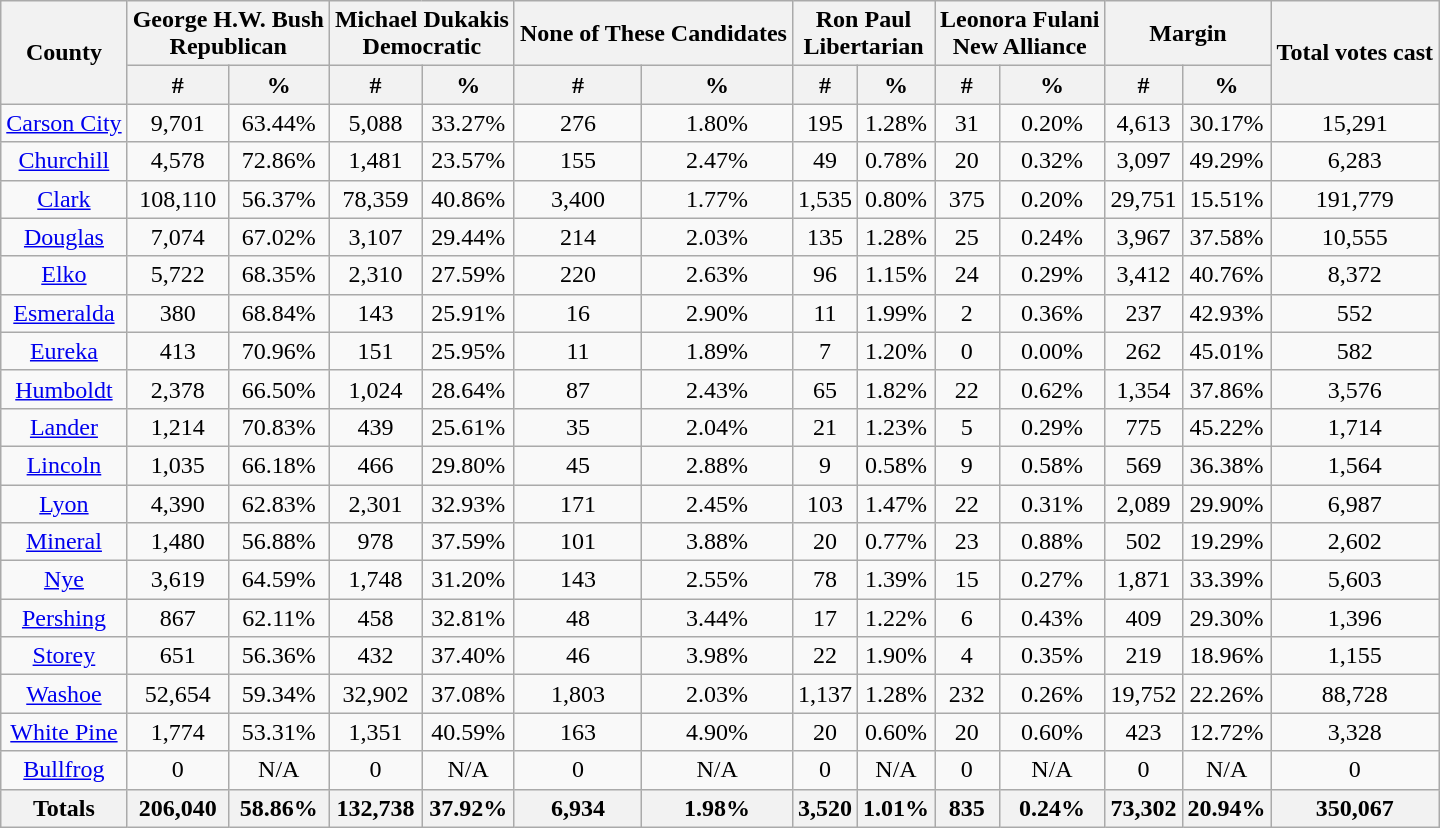<table class="wikitable sortable" style="text-align:center">
<tr>
<th style="text-align:center;" rowspan="2">County</th>
<th style="text-align:center;" colspan="2">George H.W. Bush<br>Republican</th>
<th style="text-align:center;" colspan="2">Michael Dukakis<br>Democratic</th>
<th style="text-align:center;" colspan="2">None of These Candidates<br></th>
<th style="text-align:center;" colspan="2">Ron Paul<br>Libertarian</th>
<th style="text-align:center;" colspan="2">Leonora Fulani<br>New Alliance</th>
<th style="text-align:center;" colspan="2">Margin</th>
<th colspan="1" rowspan="2" style="text-align:center;">Total votes cast</th>
</tr>
<tr>
<th style="text-align:center;" data-sort-type="number">#</th>
<th style="text-align:center;" data-sort-type="number">%</th>
<th style="text-align:center;" data-sort-type="number">#</th>
<th style="text-align:center;" data-sort-type="number">%</th>
<th style="text-align:center;" data-sort-type="number">#</th>
<th style="text-align:center;" data-sort-type="number">%</th>
<th style="text-align:center;" data-sort-type="number">#</th>
<th style="text-align:center;" data-sort-type="number">%</th>
<th style="text-align:center;" data-sort-type="number">#</th>
<th style="text-align:center;" data-sort-type="number">%</th>
<th style="text-align:center;" data-sort-type="number">#</th>
<th style="text-align:center;" data-sort-type="number">%</th>
</tr>
<tr style="text-align:center;">
<td><a href='#'>Carson City</a></td>
<td>9,701</td>
<td>63.44%</td>
<td>5,088</td>
<td>33.27%</td>
<td>276</td>
<td>1.80%</td>
<td>195</td>
<td>1.28%</td>
<td>31</td>
<td>0.20%</td>
<td>4,613</td>
<td>30.17%</td>
<td>15,291</td>
</tr>
<tr style="text-align:center;">
<td><a href='#'>Churchill</a></td>
<td>4,578</td>
<td>72.86%</td>
<td>1,481</td>
<td>23.57%</td>
<td>155</td>
<td>2.47%</td>
<td>49</td>
<td>0.78%</td>
<td>20</td>
<td>0.32%</td>
<td>3,097</td>
<td>49.29%</td>
<td>6,283</td>
</tr>
<tr style="text-align:center;">
<td><a href='#'>Clark</a></td>
<td>108,110</td>
<td>56.37%</td>
<td>78,359</td>
<td>40.86%</td>
<td>3,400</td>
<td>1.77%</td>
<td>1,535</td>
<td>0.80%</td>
<td>375</td>
<td>0.20%</td>
<td>29,751</td>
<td>15.51%</td>
<td>191,779</td>
</tr>
<tr style="text-align:center;">
<td><a href='#'>Douglas</a></td>
<td>7,074</td>
<td>67.02%</td>
<td>3,107</td>
<td>29.44%</td>
<td>214</td>
<td>2.03%</td>
<td>135</td>
<td>1.28%</td>
<td>25</td>
<td>0.24%</td>
<td>3,967</td>
<td>37.58%</td>
<td>10,555</td>
</tr>
<tr style="text-align:center;">
<td><a href='#'>Elko</a></td>
<td>5,722</td>
<td>68.35%</td>
<td>2,310</td>
<td>27.59%</td>
<td>220</td>
<td>2.63%</td>
<td>96</td>
<td>1.15%</td>
<td>24</td>
<td>0.29%</td>
<td>3,412</td>
<td>40.76%</td>
<td>8,372</td>
</tr>
<tr style="text-align:center;">
<td><a href='#'>Esmeralda</a></td>
<td>380</td>
<td>68.84%</td>
<td>143</td>
<td>25.91%</td>
<td>16</td>
<td>2.90%</td>
<td>11</td>
<td>1.99%</td>
<td>2</td>
<td>0.36%</td>
<td>237</td>
<td>42.93%</td>
<td>552</td>
</tr>
<tr style="text-align:center;">
<td><a href='#'>Eureka</a></td>
<td>413</td>
<td>70.96%</td>
<td>151</td>
<td>25.95%</td>
<td>11</td>
<td>1.89%</td>
<td>7</td>
<td>1.20%</td>
<td>0</td>
<td>0.00%</td>
<td>262</td>
<td>45.01%</td>
<td>582</td>
</tr>
<tr style="text-align:center;">
<td><a href='#'>Humboldt</a></td>
<td>2,378</td>
<td>66.50%</td>
<td>1,024</td>
<td>28.64%</td>
<td>87</td>
<td>2.43%</td>
<td>65</td>
<td>1.82%</td>
<td>22</td>
<td>0.62%</td>
<td>1,354</td>
<td>37.86%</td>
<td>3,576</td>
</tr>
<tr style="text-align:center;">
<td><a href='#'>Lander</a></td>
<td>1,214</td>
<td>70.83%</td>
<td>439</td>
<td>25.61%</td>
<td>35</td>
<td>2.04%</td>
<td>21</td>
<td>1.23%</td>
<td>5</td>
<td>0.29%</td>
<td>775</td>
<td>45.22%</td>
<td>1,714</td>
</tr>
<tr style="text-align:center;">
<td><a href='#'>Lincoln</a></td>
<td>1,035</td>
<td>66.18%</td>
<td>466</td>
<td>29.80%</td>
<td>45</td>
<td>2.88%</td>
<td>9</td>
<td>0.58%</td>
<td>9</td>
<td>0.58%</td>
<td>569</td>
<td>36.38%</td>
<td>1,564</td>
</tr>
<tr style="text-align:center;">
<td><a href='#'>Lyon</a></td>
<td>4,390</td>
<td>62.83%</td>
<td>2,301</td>
<td>32.93%</td>
<td>171</td>
<td>2.45%</td>
<td>103</td>
<td>1.47%</td>
<td>22</td>
<td>0.31%</td>
<td>2,089</td>
<td>29.90%</td>
<td>6,987</td>
</tr>
<tr style="text-align:center;">
<td><a href='#'>Mineral</a></td>
<td>1,480</td>
<td>56.88%</td>
<td>978</td>
<td>37.59%</td>
<td>101</td>
<td>3.88%</td>
<td>20</td>
<td>0.77%</td>
<td>23</td>
<td>0.88%</td>
<td>502</td>
<td>19.29%</td>
<td>2,602</td>
</tr>
<tr style="text-align:center;">
<td><a href='#'>Nye</a></td>
<td>3,619</td>
<td>64.59%</td>
<td>1,748</td>
<td>31.20%</td>
<td>143</td>
<td>2.55%</td>
<td>78</td>
<td>1.39%</td>
<td>15</td>
<td>0.27%</td>
<td>1,871</td>
<td>33.39%</td>
<td>5,603</td>
</tr>
<tr style="text-align:center;">
<td><a href='#'>Pershing</a></td>
<td>867</td>
<td>62.11%</td>
<td>458</td>
<td>32.81%</td>
<td>48</td>
<td>3.44%</td>
<td>17</td>
<td>1.22%</td>
<td>6</td>
<td>0.43%</td>
<td>409</td>
<td>29.30%</td>
<td>1,396</td>
</tr>
<tr style="text-align:center;">
<td><a href='#'>Storey</a></td>
<td>651</td>
<td>56.36%</td>
<td>432</td>
<td>37.40%</td>
<td>46</td>
<td>3.98%</td>
<td>22</td>
<td>1.90%</td>
<td>4</td>
<td>0.35%</td>
<td>219</td>
<td>18.96%</td>
<td>1,155</td>
</tr>
<tr style="text-align:center;">
<td><a href='#'>Washoe</a></td>
<td>52,654</td>
<td>59.34%</td>
<td>32,902</td>
<td>37.08%</td>
<td>1,803</td>
<td>2.03%</td>
<td>1,137</td>
<td>1.28%</td>
<td>232</td>
<td>0.26%</td>
<td>19,752</td>
<td>22.26%</td>
<td>88,728</td>
</tr>
<tr style="text-align:center;">
<td><a href='#'>White Pine</a></td>
<td>1,774</td>
<td>53.31%</td>
<td>1,351</td>
<td>40.59%</td>
<td>163</td>
<td>4.90%</td>
<td>20</td>
<td>0.60%</td>
<td>20</td>
<td>0.60%</td>
<td>423</td>
<td>12.72%</td>
<td>3,328</td>
</tr>
<tr style="text-align:center;">
<td><a href='#'>Bullfrog</a></td>
<td>0</td>
<td>N/A</td>
<td>0</td>
<td>N/A</td>
<td>0</td>
<td>N/A</td>
<td>0</td>
<td>N/A</td>
<td>0</td>
<td>N/A</td>
<td>0</td>
<td>N/A</td>
<td>0</td>
</tr>
<tr style="text-align:center;">
<th>Totals</th>
<th>206,040</th>
<th>58.86%</th>
<th>132,738</th>
<th>37.92%</th>
<th>6,934</th>
<th>1.98%</th>
<th>3,520</th>
<th>1.01%</th>
<th>835</th>
<th>0.24%</th>
<th>73,302</th>
<th>20.94%</th>
<th>350,067</th>
</tr>
</table>
